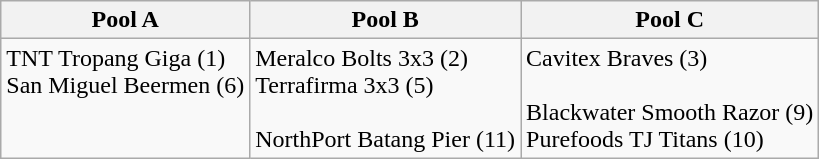<table class=wikitable>
<tr>
<th>Pool A</th>
<th>Pool B</th>
<th>Pool C</th>
</tr>
<tr valign=top>
<td>TNT Tropang Giga (1) <br> San Miguel Beermen (6) <br> </td>
<td>Meralco Bolts 3x3 (2) <br> Terrafirma 3x3 (5) <br>  <br> NorthPort Batang Pier (11)</td>
<td>Cavitex Braves (3) <br>  <br> Blackwater Smooth Razor (9) <br> Purefoods TJ Titans (10)</td>
</tr>
</table>
